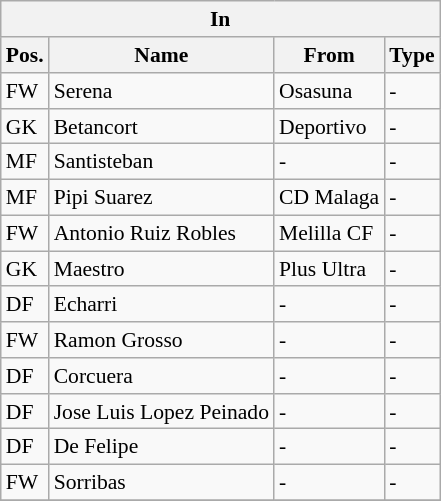<table class="wikitable" style="font-size:90%;float:left; margin-right:1em;">
<tr>
<th colspan="4">In</th>
</tr>
<tr>
<th>Pos.</th>
<th>Name</th>
<th>From</th>
<th>Type</th>
</tr>
<tr>
<td>FW</td>
<td>Serena</td>
<td>Osasuna</td>
<td>-</td>
</tr>
<tr>
<td>GK</td>
<td>Betancort</td>
<td>Deportivo</td>
<td>-</td>
</tr>
<tr>
<td>MF</td>
<td>Santisteban</td>
<td>-</td>
<td>-</td>
</tr>
<tr>
<td>MF</td>
<td>Pipi Suarez</td>
<td>CD Malaga</td>
<td>-</td>
</tr>
<tr>
<td>FW</td>
<td>Antonio Ruiz Robles</td>
<td>Melilla CF</td>
<td>-</td>
</tr>
<tr>
<td>GK</td>
<td>Maestro</td>
<td>Plus Ultra</td>
<td>-</td>
</tr>
<tr>
<td>DF</td>
<td>Echarri</td>
<td>-</td>
<td>-</td>
</tr>
<tr>
<td>FW</td>
<td>Ramon Grosso</td>
<td>-</td>
<td>-</td>
</tr>
<tr>
<td>DF</td>
<td>Corcuera</td>
<td>-</td>
<td>-</td>
</tr>
<tr>
<td>DF</td>
<td>Jose Luis Lopez Peinado</td>
<td>-</td>
<td>-</td>
</tr>
<tr>
<td>DF</td>
<td>De Felipe</td>
<td>-</td>
<td>-</td>
</tr>
<tr>
<td>FW</td>
<td>Sorribas</td>
<td>-</td>
<td>-</td>
</tr>
<tr>
</tr>
</table>
